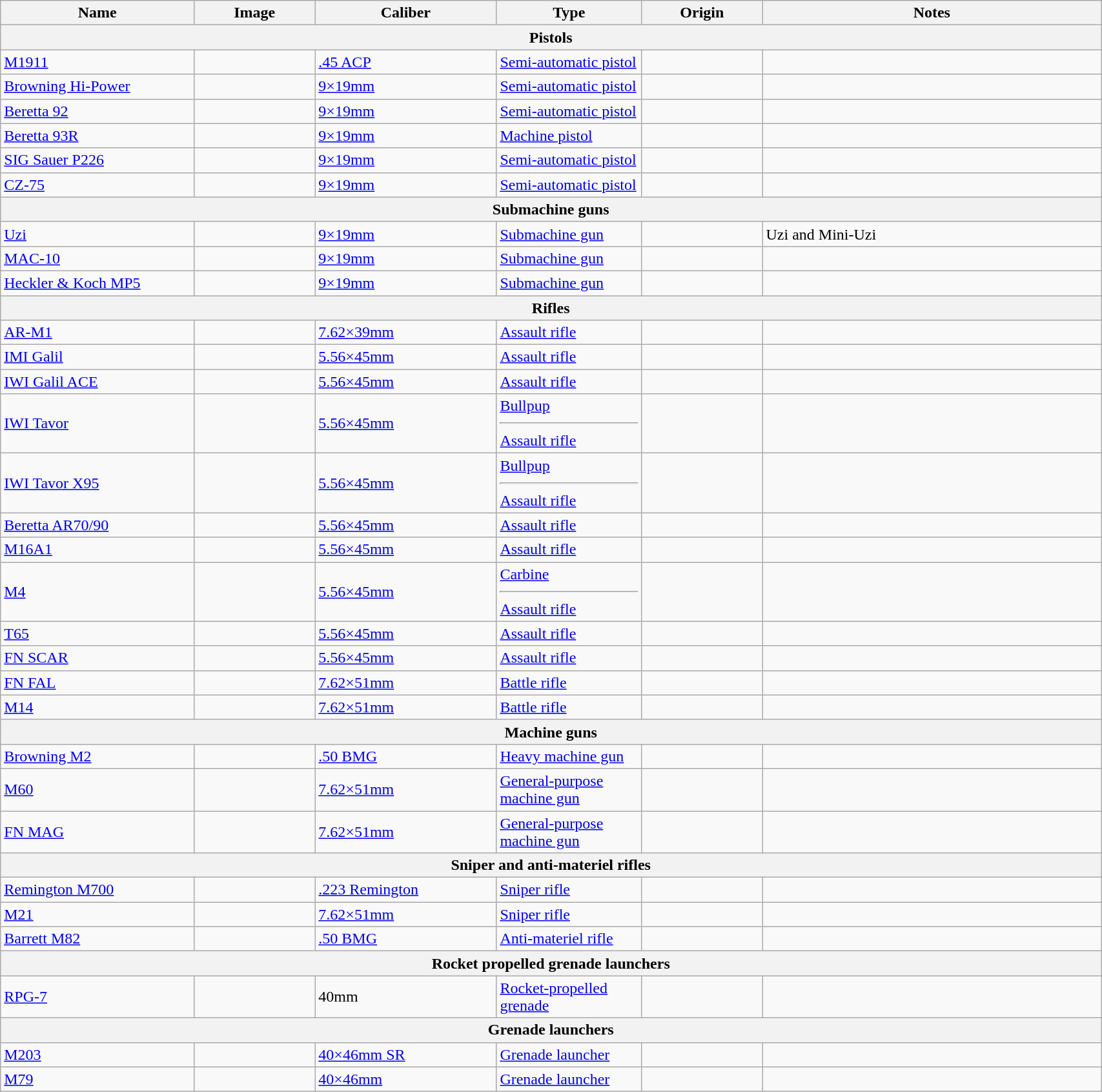<table class="wikitable" style="width:90%;">
<tr>
<th width=16%>Name</th>
<th width=10%>Image</th>
<th width=15%>Caliber</th>
<th width=12%>Type</th>
<th width=10%>Origin</th>
<th width=28%>Notes</th>
</tr>
<tr>
<th colspan="6">Pistols</th>
</tr>
<tr>
<td><a href='#'>M1911</a></td>
<td></td>
<td><a href='#'>.45 ACP</a></td>
<td><a href='#'>Semi-automatic pistol</a></td>
<td></td>
<td></td>
</tr>
<tr>
<td><a href='#'>Browning Hi-Power</a></td>
<td></td>
<td><a href='#'>9×19mm</a></td>
<td><a href='#'>Semi-automatic pistol</a></td>
<td></td>
<td></td>
</tr>
<tr>
<td><a href='#'>Beretta 92</a></td>
<td></td>
<td><a href='#'>9×19mm</a></td>
<td><a href='#'>Semi-automatic pistol</a></td>
<td></td>
<td></td>
</tr>
<tr>
<td><a href='#'>Beretta 93R</a></td>
<td></td>
<td><a href='#'>9×19mm</a></td>
<td><a href='#'>Machine pistol</a></td>
<td></td>
<td></td>
</tr>
<tr>
<td><a href='#'>SIG Sauer P226</a></td>
<td></td>
<td><a href='#'>9×19mm</a></td>
<td><a href='#'>Semi-automatic pistol</a></td>
<td></td>
<td></td>
</tr>
<tr>
<td><a href='#'>CZ-75</a></td>
<td></td>
<td><a href='#'>9×19mm</a></td>
<td><a href='#'>Semi-automatic pistol</a></td>
<td></td>
<td></td>
</tr>
<tr>
<th colspan="6">Submachine guns</th>
</tr>
<tr>
<td><a href='#'>Uzi</a></td>
<td></td>
<td><a href='#'>9×19mm</a></td>
<td><a href='#'>Submachine gun</a></td>
<td></td>
<td>Uzi and Mini-Uzi</td>
</tr>
<tr>
<td><a href='#'>MAC-10</a></td>
<td></td>
<td><a href='#'>9×19mm</a></td>
<td><a href='#'>Submachine gun</a></td>
<td></td>
<td></td>
</tr>
<tr>
<td><a href='#'>Heckler & Koch MP5</a></td>
<td></td>
<td><a href='#'>9×19mm</a></td>
<td><a href='#'>Submachine gun</a></td>
<td></td>
<td></td>
</tr>
<tr>
<th colspan="6">Rifles</th>
</tr>
<tr>
<td><a href='#'>AR-M1</a></td>
<td></td>
<td><a href='#'>7.62×39mm</a></td>
<td><a href='#'>Assault rifle</a></td>
<td></td>
<td></td>
</tr>
<tr>
<td><a href='#'>IMI Galil</a></td>
<td></td>
<td><a href='#'>5.56×45mm</a></td>
<td><a href='#'>Assault rifle</a></td>
<td></td>
<td></td>
</tr>
<tr>
<td><a href='#'>IWI Galil ACE</a></td>
<td></td>
<td><a href='#'>5.56×45mm</a></td>
<td><a href='#'>Assault rifle</a></td>
<td></td>
<td></td>
</tr>
<tr>
<td><a href='#'>IWI Tavor</a></td>
<td></td>
<td><a href='#'>5.56×45mm</a></td>
<td><a href='#'>Bullpup</a><hr><a href='#'>Assault rifle</a></td>
<td></td>
<td></td>
</tr>
<tr>
<td><a href='#'>IWI Tavor X95</a></td>
<td></td>
<td><a href='#'>5.56×45mm</a></td>
<td><a href='#'>Bullpup</a><hr><a href='#'>Assault rifle</a></td>
<td></td>
<td></td>
</tr>
<tr>
<td><a href='#'>Beretta AR70/90</a></td>
<td></td>
<td><a href='#'>5.56×45mm</a></td>
<td><a href='#'>Assault rifle</a></td>
<td></td>
<td></td>
</tr>
<tr>
<td><a href='#'>M16A1</a></td>
<td></td>
<td><a href='#'>5.56×45mm</a></td>
<td><a href='#'>Assault rifle</a></td>
<td></td>
<td></td>
</tr>
<tr>
<td><a href='#'>M4</a></td>
<td></td>
<td><a href='#'>5.56×45mm</a></td>
<td><a href='#'>Carbine</a><hr><a href='#'>Assault rifle</a></td>
<td></td>
<td></td>
</tr>
<tr>
<td><a href='#'>T65</a></td>
<td></td>
<td><a href='#'>5.56×45mm</a></td>
<td><a href='#'>Assault rifle</a></td>
<td></td>
<td></td>
</tr>
<tr>
<td><a href='#'>FN SCAR</a></td>
<td></td>
<td><a href='#'>5.56×45mm</a></td>
<td><a href='#'>Assault rifle</a></td>
<td></td>
<td></td>
</tr>
<tr>
<td><a href='#'>FN FAL</a></td>
<td></td>
<td><a href='#'>7.62×51mm</a></td>
<td><a href='#'>Battle rifle</a></td>
<td></td>
<td></td>
</tr>
<tr>
<td><a href='#'>M14</a></td>
<td></td>
<td><a href='#'>7.62×51mm</a></td>
<td><a href='#'>Battle rifle</a></td>
<td></td>
<td></td>
</tr>
<tr>
<th colspan="6">Machine guns</th>
</tr>
<tr>
<td><a href='#'>Browning M2</a></td>
<td></td>
<td><a href='#'>.50 BMG</a></td>
<td><a href='#'>Heavy machine gun</a></td>
<td></td>
<td></td>
</tr>
<tr>
<td><a href='#'>M60</a></td>
<td></td>
<td><a href='#'>7.62×51mm</a></td>
<td><a href='#'>General-purpose machine gun</a></td>
<td></td>
<td></td>
</tr>
<tr>
<td><a href='#'>FN MAG</a></td>
<td></td>
<td><a href='#'>7.62×51mm</a></td>
<td><a href='#'>General-purpose machine gun</a></td>
<td></td>
<td></td>
</tr>
<tr>
<th colspan="6">Sniper and anti-materiel rifles</th>
</tr>
<tr>
<td><a href='#'>Remington M700</a></td>
<td></td>
<td><a href='#'>.223 Remington</a></td>
<td><a href='#'>Sniper rifle</a></td>
<td></td>
<td></td>
</tr>
<tr>
<td><a href='#'>M21</a></td>
<td></td>
<td><a href='#'>7.62×51mm</a></td>
<td><a href='#'>Sniper rifle</a></td>
<td></td>
<td></td>
</tr>
<tr>
<td><a href='#'>Barrett M82</a></td>
<td></td>
<td><a href='#'>.50 BMG</a></td>
<td><a href='#'>Anti-materiel rifle</a></td>
<td></td>
<td></td>
</tr>
<tr>
<th colspan="6">Rocket propelled grenade launchers</th>
</tr>
<tr>
<td><a href='#'>RPG-7</a></td>
<td></td>
<td>40mm</td>
<td><a href='#'>Rocket-propelled grenade</a></td>
<td></td>
<td></td>
</tr>
<tr>
<th colspan="6">Grenade launchers</th>
</tr>
<tr>
<td><a href='#'>M203</a></td>
<td></td>
<td><a href='#'>40×46mm SR</a></td>
<td><a href='#'>Grenade launcher</a></td>
<td></td>
<td></td>
</tr>
<tr>
<td><a href='#'>M79</a></td>
<td></td>
<td><a href='#'>40×46mm</a></td>
<td><a href='#'>Grenade launcher</a></td>
<td></td>
<td></td>
</tr>
</table>
